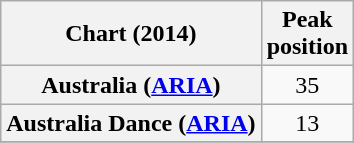<table class="wikitable sortable plainrowheaders">
<tr>
<th scope="col">Chart (2014)</th>
<th scope="col">Peak<br>position</th>
</tr>
<tr>
<th scope="row">Australia (<a href='#'>ARIA</a>)</th>
<td style="text-align:center;">35</td>
</tr>
<tr>
<th scope="row">Australia Dance (<a href='#'>ARIA</a>)</th>
<td style="text-align:center;">13</td>
</tr>
<tr>
</tr>
</table>
